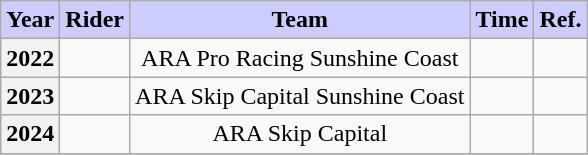<table class="wikitable sortable">
<tr>
<th style="background-color:#CCCCFF">Year</th>
<th style="background-color:#CCCCFF">Rider</th>
<th style="background-color:#CCCCFF">Team</th>
<th style="background-color:#CCCCFF">Time</th>
<th style="background-color:#CCCCFF" class=unsortable>Ref.</th>
</tr>
<tr>
<th scope=row>2022</th>
<td></td>
<td align=center>ARA Pro Racing Sunshine Coast</td>
<td align=right></td>
<td align=center></td>
</tr>
<tr>
<th scope=row>2023</th>
<td></td>
<td align=center>ARA Skip Capital Sunshine Coast</td>
<td align=right></td>
<td align=center></td>
</tr>
<tr>
<th scope=row>2024</th>
<td></td>
<td align=center>ARA Skip Capital</td>
<td align=right></td>
<td align=center></td>
</tr>
<tr>
</tr>
</table>
